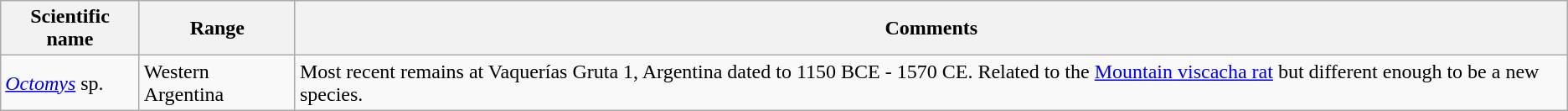<table class="wikitable">
<tr>
<th>Scientific name</th>
<th>Range</th>
<th class="unsortable">Comments</th>
</tr>
<tr>
<td><em><a href='#'>Octomys</a></em> sp.</td>
<td>Western Argentina</td>
<td>Most recent remains at Vaquerías Gruta 1, Argentina dated to 1150 BCE - 1570 CE. Related to the <a href='#'>Mountain viscacha rat</a> but different enough to be a new species.</td>
</tr>
</table>
